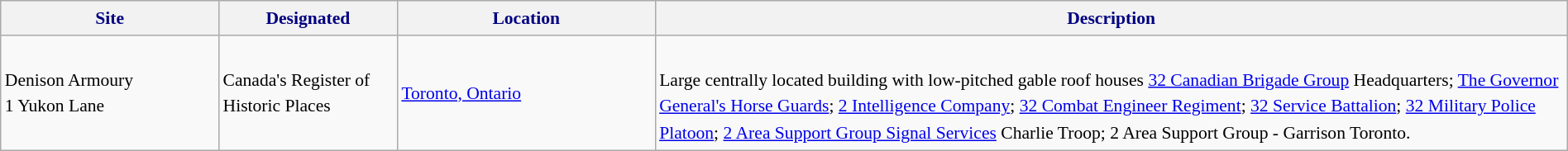<table class="wikitable sortable" style="font-size:90%;width:100%;border:0px;text-align:left;line-height:150%;">
<tr>
<th style="background: #f2f2f2; color: #000080" width="11%">Site</th>
<th style="background: #f2f2f2; color: #000080" width="9%">Designated</th>
<th style="background: #f2f2f2; color: #000080" width="13%">Location</th>
<th style="background: #f2f2f2; color: #000080" width="46%" class="unsortable">Description</th>
</tr>
<tr>
<td>Denison Armoury<br> 1 Yukon Lane</td>
<td>Canada's Register of Historic Places</td>
<td><a href='#'>Toronto, Ontario</a></td>
<td><br>Large centrally located building with low-pitched gable roof houses <a href='#'>32 Canadian Brigade Group</a> Headquarters; <a href='#'>The Governor General's Horse Guards</a>; <a href='#'>2 Intelligence Company</a>; <a href='#'>32 Combat Engineer Regiment</a>; <a href='#'>32 Service Battalion</a>; <a href='#'>32 Military Police Platoon</a>; <a href='#'>2 Area Support Group Signal Services</a> Charlie Troop; 2 Area Support Group - Garrison Toronto.</td>
</tr>
<tr>
</tr>
</table>
